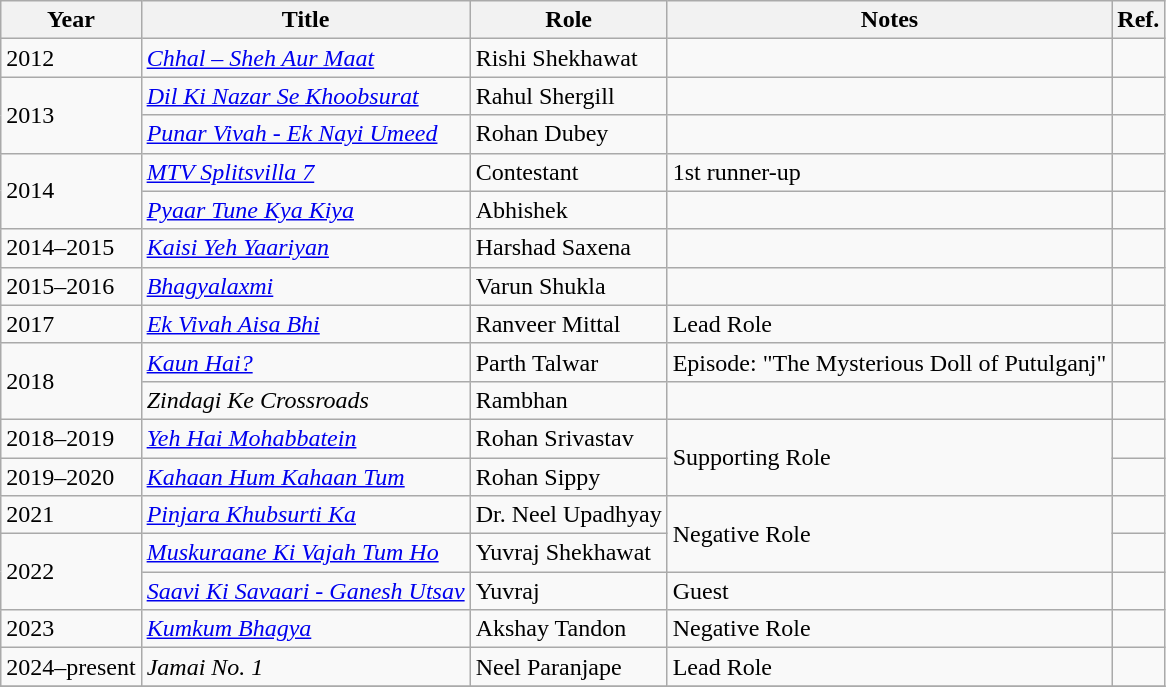<table class="wikitable sortable plainrowable">
<tr>
<th>Year</th>
<th>Title</th>
<th>Role</th>
<th>Notes</th>
<th>Ref.</th>
</tr>
<tr>
<td>2012</td>
<td><em><a href='#'>Chhal – Sheh Aur Maat</a></em></td>
<td>Rishi Shekhawat</td>
<td></td>
<td></td>
</tr>
<tr>
<td rowspan="2">2013</td>
<td><em><a href='#'>Dil Ki Nazar Se Khoobsurat</a></em></td>
<td>Rahul Shergill</td>
<td></td>
<td></td>
</tr>
<tr>
<td><em><a href='#'>Punar Vivah - Ek Nayi Umeed</a></em></td>
<td>Rohan Dubey</td>
<td></td>
<td></td>
</tr>
<tr>
<td rowspan=2>2014</td>
<td><em><a href='#'>MTV Splitsvilla 7</a></em></td>
<td>Contestant</td>
<td>1st runner-up</td>
<td></td>
</tr>
<tr>
<td><em><a href='#'>Pyaar Tune Kya Kiya</a></em></td>
<td>Abhishek</td>
<td></td>
<td></td>
</tr>
<tr>
<td>2014–2015</td>
<td><em><a href='#'>Kaisi Yeh Yaariyan</a></em></td>
<td>Harshad Saxena</td>
<td></td>
<td></td>
</tr>
<tr>
<td>2015–2016</td>
<td><em><a href='#'>Bhagyalaxmi</a></em></td>
<td>Varun Shukla</td>
<td></td>
<td></td>
</tr>
<tr>
<td>2017</td>
<td><em><a href='#'>Ek Vivah Aisa Bhi</a></em></td>
<td>Ranveer Mittal</td>
<td>Lead Role</td>
<td></td>
</tr>
<tr>
<td rowspan="2">2018</td>
<td><em><a href='#'>Kaun Hai?</a></em></td>
<td>Parth Talwar</td>
<td>Episode: "The Mysterious Doll of Putulganj"</td>
<td></td>
</tr>
<tr>
<td><em>Zindagi Ke Crossroads</em></td>
<td>Rambhan</td>
<td></td>
<td></td>
</tr>
<tr>
<td>2018–2019</td>
<td><em><a href='#'>Yeh Hai Mohabbatein</a></em></td>
<td>Rohan Srivastav</td>
<td rowspan = "2">Supporting Role</td>
<td></td>
</tr>
<tr>
<td>2019–2020</td>
<td><em><a href='#'>Kahaan Hum Kahaan Tum</a></em></td>
<td>Rohan Sippy</td>
<td></td>
</tr>
<tr>
<td>2021</td>
<td><em><a href='#'>Pinjara Khubsurti Ka</a></em></td>
<td>Dr. Neel Upadhyay</td>
<td rowspan = "2">Negative Role</td>
<td></td>
</tr>
<tr>
<td rowspan = "2">2022</td>
<td><em><a href='#'>Muskuraane Ki Vajah Tum Ho</a></em></td>
<td>Yuvraj Shekhawat</td>
<td></td>
</tr>
<tr>
<td><em><a href='#'>Saavi Ki Savaari - Ganesh Utsav</a></em></td>
<td>Yuvraj</td>
<td>Guest</td>
<td></td>
</tr>
<tr>
<td>2023</td>
<td><em><a href='#'>Kumkum Bhagya</a></em></td>
<td>Akshay Tandon</td>
<td>Negative Role</td>
<td></td>
</tr>
<tr>
<td>2024–present</td>
<td><em>Jamai No. 1</em></td>
<td>Neel Paranjape</td>
<td>Lead Role</td>
<td></td>
</tr>
<tr>
</tr>
</table>
